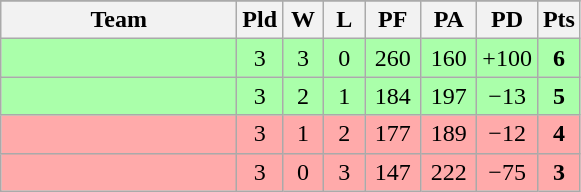<table class=wikitable>
<tr align=center>
</tr>
<tr>
<th width=150>Team</th>
<th width=20>Pld</th>
<th width=20>W</th>
<th width=20>L</th>
<th width=30>PF</th>
<th width=30>PA</th>
<th width=30>PD</th>
<th width=20>Pts</th>
</tr>
<tr align=center bgcolor=#aaffaa>
<td align=left></td>
<td>3</td>
<td>3</td>
<td>0</td>
<td>260</td>
<td>160</td>
<td>+100</td>
<td><strong>6</strong></td>
</tr>
<tr align=center bgcolor=#aaffaa>
<td align=left></td>
<td>3</td>
<td>2</td>
<td>1</td>
<td>184</td>
<td>197</td>
<td>−13</td>
<td><strong>5</strong></td>
</tr>
<tr align=center bgcolor=#ffaaaa>
<td align=left></td>
<td>3</td>
<td>1</td>
<td>2</td>
<td>177</td>
<td>189</td>
<td>−12</td>
<td><strong>4</strong></td>
</tr>
<tr align=center bgcolor=#ffaaaa>
<td align=left></td>
<td>3</td>
<td>0</td>
<td>3</td>
<td>147</td>
<td>222</td>
<td>−75</td>
<td><strong>3</strong></td>
</tr>
</table>
